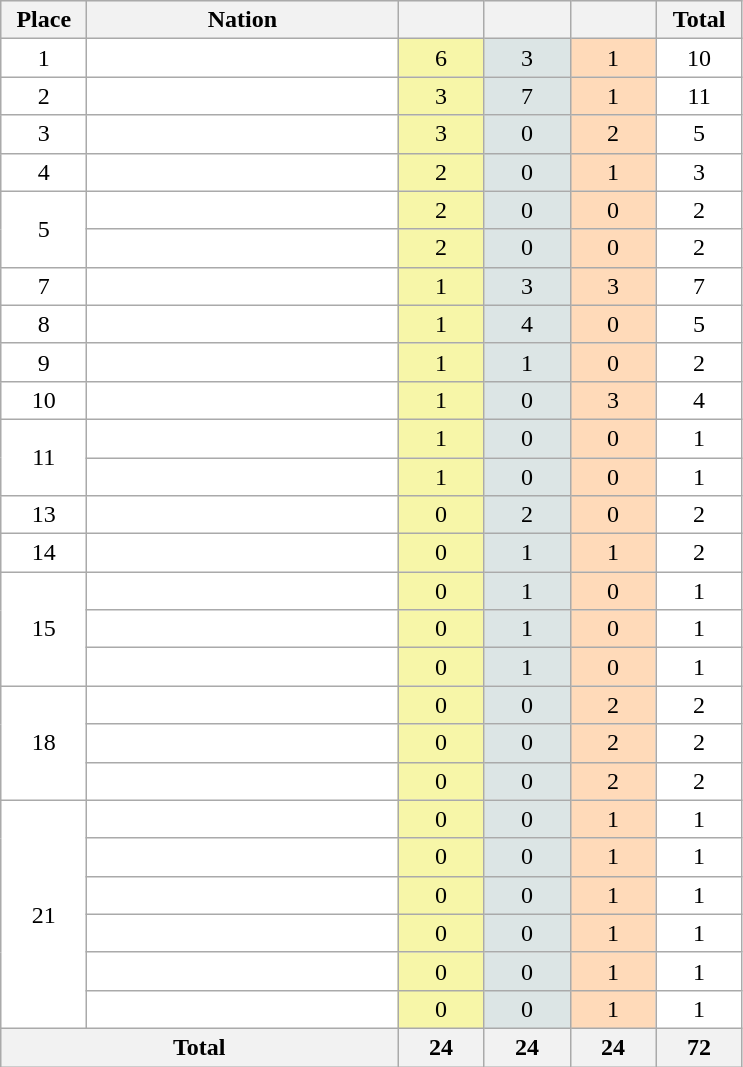<table class="wikitable" style="border:1px solid #AAAAAA">
<tr bgcolor="#EFEFEF">
<th width=50>Place</th>
<th width=200>Nation</th>
<th width=50></th>
<th width=50></th>
<th width=50></th>
<th width=50>Total</th>
</tr>
<tr align=center bgcolor="#FFFFFF">
<td>1</td>
<td align="left"></td>
<td style="background:#F7F6A8;">6</td>
<td style="background:#DCE5E5;">3</td>
<td style="background:#FFDAB9;">1</td>
<td>10</td>
</tr>
<tr align=center bgcolor="#FFFFFF">
<td>2</td>
<td align="left"></td>
<td style="background:#F7F6A8;">3</td>
<td style="background:#DCE5E5;">7</td>
<td style="background:#FFDAB9;">1</td>
<td>11</td>
</tr>
<tr align=center bgcolor="#FFFFFF">
<td>3</td>
<td align="left"></td>
<td style="background:#F7F6A8;">3</td>
<td style="background:#DCE5E5;">0</td>
<td style="background:#FFDAB9;">2</td>
<td>5</td>
</tr>
<tr align=center bgcolor="#FFFFFF">
<td>4</td>
<td align="left"></td>
<td style="background:#F7F6A8;">2</td>
<td style="background:#DCE5E5;">0</td>
<td style="background:#FFDAB9;">1</td>
<td>3</td>
</tr>
<tr align=center bgcolor="#FFFFFF">
<td rowspan=2>5</td>
<td align="left"></td>
<td style="background:#F7F6A8;">2</td>
<td style="background:#DCE5E5;">0</td>
<td style="background:#FFDAB9;">0</td>
<td>2</td>
</tr>
<tr align=center bgcolor="#FFFFFF">
<td align="left"></td>
<td style="background:#F7F6A8;">2</td>
<td style="background:#DCE5E5;">0</td>
<td style="background:#FFDAB9;">0</td>
<td>2</td>
</tr>
<tr align=center bgcolor="#FFFFFF">
<td>7</td>
<td align="left"></td>
<td style="background:#F7F6A8;">1</td>
<td style="background:#DCE5E5;">3</td>
<td style="background:#FFDAB9;">3</td>
<td>7</td>
</tr>
<tr align=center bgcolor="#FFFFFF">
<td>8</td>
<td align="left"></td>
<td style="background:#F7F6A8;">1</td>
<td style="background:#DCE5E5;">4</td>
<td style="background:#FFDAB9;">0</td>
<td>5</td>
</tr>
<tr align=center bgcolor="#FFFFFF">
<td>9</td>
<td align="left"></td>
<td style="background:#F7F6A8;">1</td>
<td style="background:#DCE5E5;">1</td>
<td style="background:#FFDAB9;">0</td>
<td>2</td>
</tr>
<tr align=center bgcolor="#FFFFFF">
<td>10</td>
<td align="left"></td>
<td style="background:#F7F6A8;">1</td>
<td style="background:#DCE5E5;">0</td>
<td style="background:#FFDAB9;">3</td>
<td>4</td>
</tr>
<tr align=center bgcolor="#FFFFFF">
<td rowspan=2>11</td>
<td align="left"></td>
<td style="background:#F7F6A8;">1</td>
<td style="background:#DCE5E5;">0</td>
<td style="background:#FFDAB9;">0</td>
<td>1</td>
</tr>
<tr align=center bgcolor="#FFFFFF">
<td align="left"></td>
<td style="background:#F7F6A8;">1</td>
<td style="background:#DCE5E5;">0</td>
<td style="background:#FFDAB9;">0</td>
<td>1</td>
</tr>
<tr align=center bgcolor="#FFFFFF">
<td>13</td>
<td align="left"></td>
<td style="background:#F7F6A8;">0</td>
<td style="background:#DCE5E5;">2</td>
<td style="background:#FFDAB9;">0</td>
<td>2</td>
</tr>
<tr align=center bgcolor="#FFFFFF">
<td>14</td>
<td align="left"></td>
<td style="background:#F7F6A8;">0</td>
<td style="background:#DCE5E5;">1</td>
<td style="background:#FFDAB9;">1</td>
<td>2</td>
</tr>
<tr align=center bgcolor="#FFFFFF">
<td rowspan=3>15</td>
<td align="left"></td>
<td style="background:#F7F6A8;">0</td>
<td style="background:#DCE5E5;">1</td>
<td style="background:#FFDAB9;">0</td>
<td>1</td>
</tr>
<tr align=center bgcolor="#FFFFFF">
<td align="left"></td>
<td style="background:#F7F6A8;">0</td>
<td style="background:#DCE5E5;">1</td>
<td style="background:#FFDAB9;">0</td>
<td>1</td>
</tr>
<tr align=center bgcolor="#FFFFFF">
<td align="left"></td>
<td style="background:#F7F6A8;">0</td>
<td style="background:#DCE5E5;">1</td>
<td style="background:#FFDAB9;">0</td>
<td>1</td>
</tr>
<tr align=center bgcolor="#FFFFFF">
<td rowspan=3>18</td>
<td align="left"></td>
<td style="background:#F7F6A8;">0</td>
<td style="background:#DCE5E5;">0</td>
<td style="background:#FFDAB9;">2</td>
<td>2</td>
</tr>
<tr align=center bgcolor="#FFFFFF">
<td align="left"></td>
<td style="background:#F7F6A8;">0</td>
<td style="background:#DCE5E5;">0</td>
<td style="background:#FFDAB9;">2</td>
<td>2</td>
</tr>
<tr align=center bgcolor="#FFFFFF">
<td align="left"></td>
<td style="background:#F7F6A8;">0</td>
<td style="background:#DCE5E5;">0</td>
<td style="background:#FFDAB9;">2</td>
<td>2</td>
</tr>
<tr align=center bgcolor="#FFFFFF">
<td rowspan=6>21</td>
<td align="left"></td>
<td style="background:#F7F6A8;">0</td>
<td style="background:#DCE5E5;">0</td>
<td style="background:#FFDAB9;">1</td>
<td>1</td>
</tr>
<tr align=center bgcolor="#FFFFFF">
<td align="left"></td>
<td style="background:#F7F6A8;">0</td>
<td style="background:#DCE5E5;">0</td>
<td style="background:#FFDAB9;">1</td>
<td>1</td>
</tr>
<tr align=center bgcolor="#FFFFFF">
<td align="left"></td>
<td style="background:#F7F6A8;">0</td>
<td style="background:#DCE5E5;">0</td>
<td style="background:#FFDAB9;">1</td>
<td>1</td>
</tr>
<tr align=center bgcolor="#FFFFFF">
<td align="left"></td>
<td style="background:#F7F6A8;">0</td>
<td style="background:#DCE5E5;">0</td>
<td style="background:#FFDAB9;">1</td>
<td>1</td>
</tr>
<tr align=center bgcolor="#FFFFFF">
<td align="left"></td>
<td style="background:#F7F6A8;">0</td>
<td style="background:#DCE5E5;">0</td>
<td style="background:#FFDAB9;">1</td>
<td>1</td>
</tr>
<tr align=center bgcolor="#FFFFFF">
<td align="left"></td>
<td style="background:#F7F6A8;">0</td>
<td style="background:#DCE5E5;">0</td>
<td style="background:#FFDAB9;">1</td>
<td>1</td>
</tr>
<tr bgcolor="#EFEFEF">
<th colspan=2>Total</th>
<th>24</th>
<th>24</th>
<th>24</th>
<th>72</th>
</tr>
</table>
